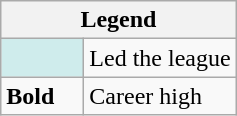<table class="wikitable mw-collapsible mw-collapsed">
<tr>
<th colspan="2">Legend</th>
</tr>
<tr>
<td style="background:#cfecec; width:3em;"></td>
<td>Led the league</td>
</tr>
<tr>
<td><strong>Bold</strong></td>
<td>Career high</td>
</tr>
</table>
